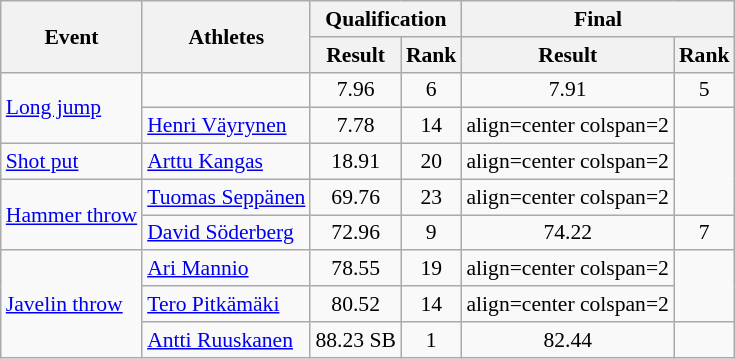<table class="wikitable" border="1" style="font-size:90%">
<tr>
<th rowspan=2>Event</th>
<th rowspan=2>Athletes</th>
<th colspan=2>Qualification</th>
<th colspan=2>Final</th>
</tr>
<tr>
<th>Result</th>
<th>Rank</th>
<th>Result</th>
<th>Rank</th>
</tr>
<tr>
<td rowspan=2><a href='#'>Long jump</a></td>
<td></td>
<td align=center>7.96</td>
<td align=center>6 </td>
<td align=center>7.91</td>
<td align=center>5</td>
</tr>
<tr>
<td><a href='#'>Henri Väyrynen</a></td>
<td align=center>7.78</td>
<td align=center>14</td>
<td>align=center colspan=2 </td>
</tr>
<tr>
<td><a href='#'>Shot put</a></td>
<td><a href='#'>Arttu Kangas</a></td>
<td align=center>18.91</td>
<td align=center>20</td>
<td>align=center colspan=2 </td>
</tr>
<tr>
<td rowspan=2><a href='#'>Hammer throw</a></td>
<td><a href='#'>Tuomas Seppänen</a></td>
<td align=center>69.76</td>
<td align=center>23</td>
<td>align=center colspan=2 </td>
</tr>
<tr>
<td><a href='#'>David Söderberg</a></td>
<td align=center>72.96</td>
<td align=center>9 </td>
<td align=center>74.22</td>
<td align=center>7</td>
</tr>
<tr>
<td rowspan=3><a href='#'>Javelin throw</a></td>
<td><a href='#'>Ari Mannio</a></td>
<td align=center>78.55</td>
<td align=center>19</td>
<td>align=center colspan=2 </td>
</tr>
<tr>
<td><a href='#'>Tero Pitkämäki</a></td>
<td align=center>80.52</td>
<td align=center>14</td>
<td>align=center colspan=2 </td>
</tr>
<tr>
<td><a href='#'>Antti Ruuskanen</a></td>
<td align=center>88.23 SB</td>
<td align=center>1 </td>
<td align=center>82.44</td>
<td align=center></td>
</tr>
</table>
